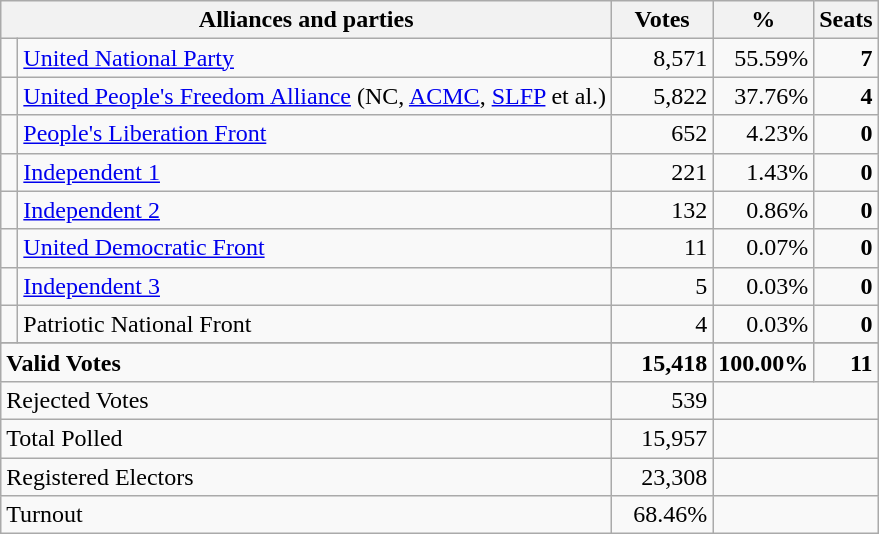<table class="wikitable" border="1" style="text-align:right;">
<tr>
<th valign=bottom align=left colspan=2>Alliances and parties</th>
<th valign=bottom align=center width="60">Votes</th>
<th valign=bottom align=center width="50">%</th>
<th valign=bottom align=center>Seats</th>
</tr>
<tr>
<td bgcolor=> </td>
<td align=left><a href='#'>United National Party</a></td>
<td>8,571</td>
<td>55.59%</td>
<td><strong>7</strong></td>
</tr>
<tr>
<td bgcolor=> </td>
<td align=left><a href='#'>United People's Freedom Alliance</a> (NC, <a href='#'>ACMC</a>, <a href='#'>SLFP</a> et al.)</td>
<td>5,822</td>
<td>37.76%</td>
<td><strong>4</strong></td>
</tr>
<tr>
<td bgcolor=> </td>
<td align=left><a href='#'>People's Liberation Front</a></td>
<td>652</td>
<td>4.23%</td>
<td><strong>0</strong></td>
</tr>
<tr>
<td></td>
<td align=left><a href='#'>Independent 1</a></td>
<td>221</td>
<td>1.43%</td>
<td><strong>0</strong></td>
</tr>
<tr>
<td></td>
<td align=left><a href='#'>Independent 2</a></td>
<td>132</td>
<td>0.86%</td>
<td><strong>0</strong></td>
</tr>
<tr>
<td bgcolor=> </td>
<td align=left><a href='#'>United Democratic Front</a></td>
<td>11</td>
<td>0.07%</td>
<td><strong>0</strong></td>
</tr>
<tr>
<td></td>
<td align=left><a href='#'>Independent 3</a></td>
<td>5</td>
<td>0.03%</td>
<td><strong>0</strong></td>
</tr>
<tr>
<td></td>
<td align=left>Patriotic National Front</td>
<td>4</td>
<td>0.03%</td>
<td><strong>0</strong></td>
</tr>
<tr>
</tr>
<tr>
<td colspan=2 align=left><strong>Valid Votes</strong></td>
<td><strong>15,418</strong></td>
<td><strong>100.00%</strong></td>
<td><strong>11</strong></td>
</tr>
<tr>
<td colspan=2 align=left>Rejected Votes</td>
<td>539</td>
<td colspan=2></td>
</tr>
<tr>
<td colspan=2 align=left>Total Polled</td>
<td>15,957</td>
<td colspan=2></td>
</tr>
<tr>
<td colspan=2 align=left>Registered Electors</td>
<td>23,308</td>
<td colspan=2></td>
</tr>
<tr>
<td colspan=2 align=left>Turnout</td>
<td>68.46%</td>
<td colspan=2></td>
</tr>
</table>
